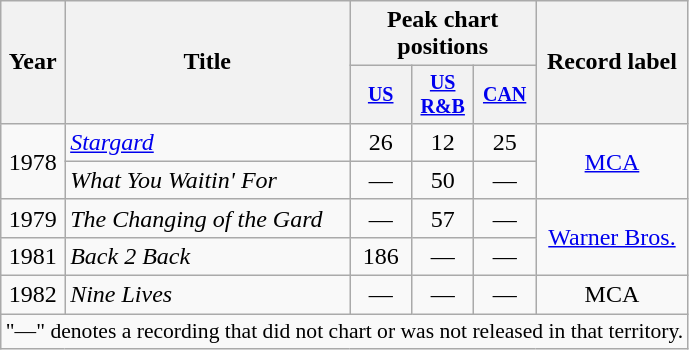<table class="wikitable" style="text-align:center;">
<tr>
<th rowspan="2">Year</th>
<th rowspan="2">Title</th>
<th colspan="3">Peak chart positions</th>
<th rowspan="2">Record label</th>
</tr>
<tr style="font-size:smaller;">
<th width="35"><a href='#'>US</a><br></th>
<th width="35"><a href='#'>US<br>R&B</a><br></th>
<th width="35"><a href='#'>CAN</a><br></th>
</tr>
<tr>
<td rowspan="2">1978</td>
<td align="left"><em><a href='#'>Stargard</a></em></td>
<td>26</td>
<td>12</td>
<td>25</td>
<td rowspan="2"><a href='#'>MCA</a></td>
</tr>
<tr>
<td align="left"><em>What You Waitin' For</em></td>
<td>—</td>
<td>50</td>
<td>—</td>
</tr>
<tr>
<td>1979</td>
<td align="left"><em>The Changing of the Gard</em></td>
<td>—</td>
<td>57</td>
<td>—</td>
<td rowspan="2"><a href='#'>Warner Bros.</a></td>
</tr>
<tr>
<td>1981</td>
<td align="left"><em>Back 2 Back</em></td>
<td>186</td>
<td>—</td>
<td>—</td>
</tr>
<tr>
<td>1982</td>
<td align="left"><em>Nine Lives</em></td>
<td>—</td>
<td>—</td>
<td>—</td>
<td rowspan="1">MCA</td>
</tr>
<tr>
<td colspan="15" style="font-size:90%">"—" denotes a recording that did not chart or was not released in that territory.</td>
</tr>
</table>
